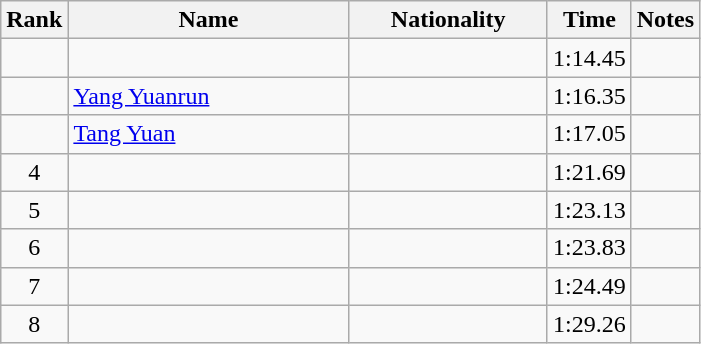<table class="wikitable sortable" style="text-align:center">
<tr>
<th>Rank</th>
<th style="width:180px">Name</th>
<th style="width:125px">Nationality</th>
<th>Time</th>
<th>Notes</th>
</tr>
<tr>
<td></td>
<td style="text-align:left;"></td>
<td style="text-align:left;"></td>
<td>1:14.45</td>
<td></td>
</tr>
<tr>
<td></td>
<td style="text-align:left;"><a href='#'>Yang Yuanrun</a></td>
<td style="text-align:left;"></td>
<td>1:16.35</td>
<td></td>
</tr>
<tr>
<td></td>
<td style="text-align:left;"><a href='#'>Tang Yuan</a></td>
<td style="text-align:left;"></td>
<td>1:17.05</td>
<td></td>
</tr>
<tr>
<td>4</td>
<td style="text-align:left;"></td>
<td style="text-align:left;"></td>
<td>1:21.69</td>
<td></td>
</tr>
<tr>
<td>5</td>
<td style="text-align:left;"></td>
<td style="text-align:left;"></td>
<td>1:23.13</td>
<td></td>
</tr>
<tr>
<td>6</td>
<td style="text-align:left;"></td>
<td style="text-align:left;"></td>
<td>1:23.83</td>
<td></td>
</tr>
<tr>
<td>7</td>
<td style="text-align:left;"></td>
<td style="text-align:left;"></td>
<td>1:24.49</td>
<td></td>
</tr>
<tr>
<td>8</td>
<td style="text-align:left;"></td>
<td style="text-align:left;"></td>
<td>1:29.26</td>
<td></td>
</tr>
</table>
